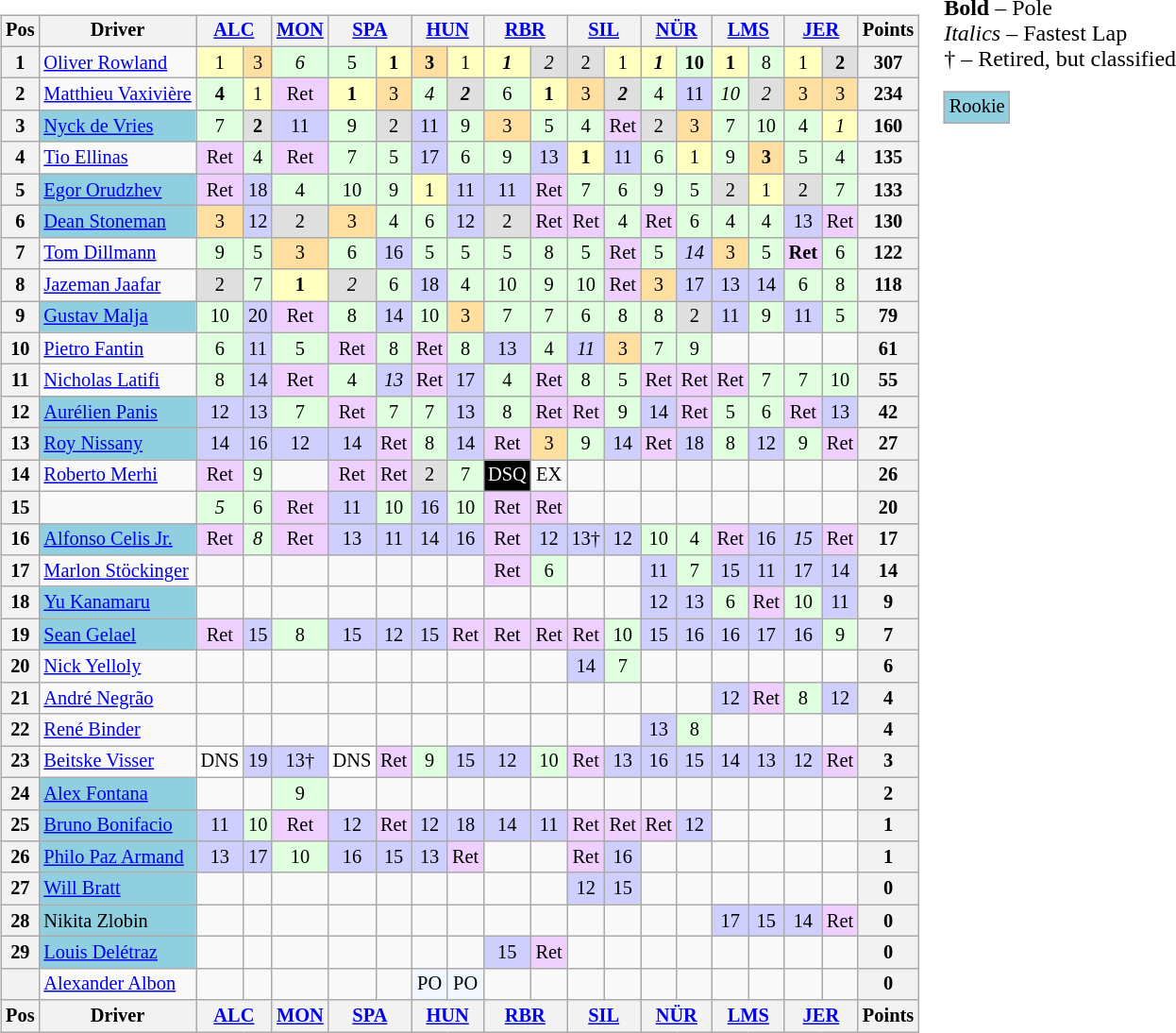<table>
<tr>
<td><br><table class="wikitable" style="font-size: 85%; text-align:center">
<tr valign="top">
<th valign="middle">Pos</th>
<th valign="middle">Driver</th>
<th colspan=2><a href='#'>ALC</a><br></th>
<th><a href='#'>MON</a><br></th>
<th colspan=2><a href='#'>SPA</a><br></th>
<th colspan=2><a href='#'>HUN</a><br></th>
<th colspan=2><a href='#'>RBR</a><br></th>
<th colspan=2><a href='#'>SIL</a><br></th>
<th colspan=2><a href='#'>NÜR</a><br></th>
<th colspan=2><a href='#'>LMS</a><br></th>
<th colspan=2><a href='#'>JER</a><br></th>
<th valign="middle">Points</th>
</tr>
<tr>
<th>1</th>
<td align=left> <a href='#'>Oliver Rowland</a></td>
<td style="background:#FFFFBF;">1</td>
<td style="background:#FFDF9F;">3</td>
<td style="background:#DFFFDF;"><em>6</em></td>
<td style="background:#DFFFDF;">5</td>
<td style="background:#FFFFBF;"><strong>1</strong></td>
<td style="background:#FFDF9F;"><strong>3</strong></td>
<td style="background:#FFFFBF;">1</td>
<td style="background:#FFFFBF;"><strong><em>1</em></strong></td>
<td style="background:#DFDFDF;"><em>2</em></td>
<td style="background:#DFDFDF;">2</td>
<td style="background:#FFFFBF;">1</td>
<td style="background:#FFFFBF;"><strong><em>1</em></strong></td>
<td style="background:#DFFFDF;"><strong>10</strong></td>
<td style="background:#FFFFBF;"><strong>1</strong></td>
<td style="background:#DFFFDF;">8</td>
<td style="background:#FFFFBF;">1</td>
<td style="background:#DFDFDF;"><strong>2</strong></td>
<th>307</th>
</tr>
<tr>
<th>2</th>
<td align=left> <a href='#'>Matthieu Vaxivière</a></td>
<td style="background:#DFFFDF;"><strong>4</strong></td>
<td style="background:#FFFFBF;">1</td>
<td style="background:#EFCFFF;">Ret</td>
<td style="background:#FFFFBF;"><strong>1</strong></td>
<td style="background:#FFDF9F;">3</td>
<td style="background:#DFFFDF;"><em>4</em></td>
<td style="background:#DFDFDF;"><strong><em>2</em></strong></td>
<td style="background:#DFFFDF;">6</td>
<td style="background:#FFFFBF;"><strong>1</strong></td>
<td style="background:#FFDF9F;">3</td>
<td style="background:#DFDFDF;"><strong><em>2</em></strong></td>
<td style="background:#DFFFDF;">4</td>
<td style="background:#CFCFFF;">11</td>
<td style="background:#DFFFDF;"><em>10</em></td>
<td style="background:#DFDFDF;"><em>2</em></td>
<td style="background:#FFDF9F;">3</td>
<td style="background:#FFDF9F;">3</td>
<th>234</th>
</tr>
<tr>
<th>3</th>
<td align=left style="background:#8FCFDF;"> <a href='#'>Nyck de Vries</a></td>
<td style="background:#DFFFDF;">7</td>
<td style="background:#DFDFDF;"><strong>2</strong></td>
<td style="background:#CFCFFF;">11</td>
<td style="background:#DFFFDF;">9</td>
<td style="background:#DFDFDF;">2</td>
<td style="background:#CFCFFF;">11</td>
<td style="background:#DFFFDF;">9</td>
<td style="background:#FFDF9F;">3</td>
<td style="background:#DFFFDF;">5</td>
<td style="background:#DFFFDF;">4</td>
<td style="background:#EFCFFF;">Ret</td>
<td style="background:#DFDFDF;">2</td>
<td style="background:#FFDF9F;">3</td>
<td style="background:#DFFFDF;">7</td>
<td style="background:#DFFFDF;">10</td>
<td style="background:#DFFFDF;">4</td>
<td style="background:#FFFFBF;"><em>1</em></td>
<th>160</th>
</tr>
<tr>
<th>4</th>
<td align=left> <a href='#'>Tio Ellinas</a></td>
<td style="background:#EFCFFF;">Ret</td>
<td style="background:#DFFFDF;">4</td>
<td style="background:#EFCFFF;">Ret</td>
<td style="background:#DFFFDF;">7</td>
<td style="background:#DFFFDF;">5</td>
<td style="background:#CFCFFF;">17</td>
<td style="background:#DFFFDF;">6</td>
<td style="background:#DFFFDF;">9</td>
<td style="background:#CFCFFF;">13</td>
<td style="background:#FFFFBF;"><strong>1</strong></td>
<td style="background:#CFCFFF;">11</td>
<td style="background:#DFFFDF;">6</td>
<td style="background:#FFFFBF;">1</td>
<td style="background:#DFFFDF;">9</td>
<td style="background:#FFDF9F;"><strong>3</strong></td>
<td style="background:#DFFFDF;">5</td>
<td style="background:#DFFFDF;">4</td>
<th>135</th>
</tr>
<tr>
<th>5</th>
<td align=left style="background:#8FCFDF;"> <a href='#'>Egor Orudzhev</a></td>
<td style="background:#EFCFFF;">Ret</td>
<td style="background:#CFCFFF;">18</td>
<td style="background:#DFFFDF;">4</td>
<td style="background:#DFFFDF;">10</td>
<td style="background:#DFFFDF;">9</td>
<td style="background:#FFFFBF;">1</td>
<td style="background:#CFCFFF;">11</td>
<td style="background:#CFCFFF;">11</td>
<td style="background:#EFCFFF;">Ret</td>
<td style="background:#DFFFDF;">7</td>
<td style="background:#DFFFDF;">6</td>
<td style="background:#DFFFDF;">9</td>
<td style="background:#DFFFDF;">5</td>
<td style="background:#DFDFDF;">2</td>
<td style="background:#FFFFBF;">1</td>
<td style="background:#DFDFDF;">2</td>
<td style="background:#DFFFDF;">7</td>
<th>133</th>
</tr>
<tr>
<th>6</th>
<td align=left style="background:#8FCFDF;"> <a href='#'>Dean Stoneman</a></td>
<td style="background:#FFDF9F;">3</td>
<td style="background:#CFCFFF;">12</td>
<td style="background:#DFDFDF;">2</td>
<td style="background:#FFDF9F;">3</td>
<td style="background:#DFFFDF;">4</td>
<td style="background:#DFFFDF;">6</td>
<td style="background:#CFCFFF;">12</td>
<td style="background:#DFDFDF;">2</td>
<td style="background:#EFCFFF;">Ret</td>
<td style="background:#EFCFFF;">Ret</td>
<td style="background:#DFFFDF;">4</td>
<td style="background:#EFCFFF;">Ret</td>
<td style="background:#DFFFDF;">6</td>
<td style="background:#DFFFDF;">4</td>
<td style="background:#DFFFDF;">4</td>
<td style="background:#CFCFFF;">13</td>
<td style="background:#EFCFFF;">Ret</td>
<th>130</th>
</tr>
<tr>
<th>7</th>
<td align=left> <a href='#'>Tom Dillmann</a></td>
<td style="background:#DFFFDF;">9</td>
<td style="background:#DFFFDF;">5</td>
<td style="background:#FFDF9F;">3</td>
<td style="background:#DFFFDF;">6</td>
<td style="background:#CFCFFF;">16</td>
<td style="background:#DFFFDF;">5</td>
<td style="background:#DFFFDF;">5</td>
<td style="background:#DFFFDF;">5</td>
<td style="background:#DFFFDF;">8</td>
<td style="background:#DFFFDF;">5</td>
<td style="background:#EFCFFF;">Ret</td>
<td style="background:#DFFFDF;">5</td>
<td style="background:#CFCFFF;"><em>14</em></td>
<td style="background:#FFDF9F;">3</td>
<td style="background:#DFFFDF;">5</td>
<td style="background:#EFCFFF;"><strong>Ret</strong></td>
<td style="background:#DFFFDF;">6</td>
<th>122</th>
</tr>
<tr>
<th>8</th>
<td align=left> <a href='#'>Jazeman Jaafar</a></td>
<td style="background:#DFDFDF;">2</td>
<td style="background:#DFFFDF;">7</td>
<td style="background:#FFFFBF;"><strong>1</strong></td>
<td style="background:#DFDFDF;"><em>2</em></td>
<td style="background:#DFFFDF;">6</td>
<td style="background:#CFCFFF;">18</td>
<td style="background:#DFFFDF;">4</td>
<td style="background:#DFFFDF;">10</td>
<td style="background:#DFFFDF;">9</td>
<td style="background:#DFFFDF;">10</td>
<td style="background:#EFCFFF;">Ret</td>
<td style="background:#FFDF9F;">3</td>
<td style="background:#CFCFFF;">17</td>
<td style="background:#CFCFFF;">13</td>
<td style="background:#CFCFFF;">14</td>
<td style="background:#DFFFDF;">6</td>
<td style="background:#DFFFDF;">8</td>
<th>118</th>
</tr>
<tr>
<th>9</th>
<td align=left style="background:#8FCFDF;"> <a href='#'>Gustav Malja</a></td>
<td style="background:#DFFFDF;">10</td>
<td style="background:#CFCFFF;">20</td>
<td style="background:#EFCFFF;">Ret</td>
<td style="background:#DFFFDF;">8</td>
<td style="background:#CFCFFF;">14</td>
<td style="background:#DFFFDF;">10</td>
<td style="background:#FFDF9F;">3</td>
<td style="background:#DFFFDF;">7</td>
<td style="background:#DFFFDF;">7</td>
<td style="background:#DFFFDF;">6</td>
<td style="background:#DFFFDF;">8</td>
<td style="background:#DFFFDF;">8</td>
<td style="background:#DFDFDF;">2</td>
<td style="background:#CFCFFF;">11</td>
<td style="background:#DFFFDF;">9</td>
<td style="background:#CFCFFF;">11</td>
<td style="background:#DFFFDF;">5</td>
<th>79</th>
</tr>
<tr>
<th>10</th>
<td align=left> <a href='#'>Pietro Fantin</a></td>
<td style="background:#DFFFDF;">6</td>
<td style="background:#CFCFFF;">11</td>
<td style="background:#DFFFDF;">5</td>
<td style="background:#EFCFFF;">Ret</td>
<td style="background:#DFFFDF;">8</td>
<td style="background:#EFCFFF;">Ret</td>
<td style="background:#DFFFDF;">8</td>
<td style="background:#CFCFFF;">13</td>
<td style="background:#DFFFDF;">4</td>
<td style="background:#CFCFFF;"><em>11</em></td>
<td style="background:#FFDF9F;">3</td>
<td style="background:#DFFFDF;">7</td>
<td style="background:#DFFFDF;">9</td>
<td></td>
<td></td>
<td></td>
<td></td>
<th>61</th>
</tr>
<tr>
<th>11</th>
<td align=left> <a href='#'>Nicholas Latifi</a></td>
<td style="background:#DFFFDF;">8</td>
<td style="background:#CFCFFF;">14</td>
<td style="background:#EFCFFF;">Ret</td>
<td style="background:#DFFFDF;">4</td>
<td style="background:#CFCFFF;"><em>13</em></td>
<td style="background:#EFCFFF;">Ret</td>
<td style="background:#CFCFFF;">17</td>
<td style="background:#DFFFDF;">4</td>
<td style="background:#EFCFFF;">Ret</td>
<td style="background:#DFFFDF;">8</td>
<td style="background:#DFFFDF;">5</td>
<td style="background:#EFCFFF;">Ret</td>
<td style="background:#EFCFFF;">Ret</td>
<td style="background:#EFCFFF;">Ret</td>
<td style="background:#DFFFDF;">7</td>
<td style="background:#DFFFDF;">7</td>
<td style="background:#DFFFDF;">10</td>
<th>55</th>
</tr>
<tr>
<th>12</th>
<td align=left style="background:#8FCFDF;"> <a href='#'>Aurélien Panis</a></td>
<td style="background:#CFCFFF;">12</td>
<td style="background:#CFCFFF;">13</td>
<td style="background:#DFFFDF;">7</td>
<td style="background:#EFCFFF;">Ret</td>
<td style="background:#DFFFDF;">7</td>
<td style="background:#DFFFDF;">7</td>
<td style="background:#CFCFFF;">13</td>
<td style="background:#DFFFDF;">8</td>
<td style="background:#EFCFFF;">Ret</td>
<td style="background:#EFCFFF;">Ret</td>
<td style="background:#DFFFDF;">9</td>
<td style="background:#CFCFFF;">14</td>
<td style="background:#EFCFFF;">Ret</td>
<td style="background:#DFFFDF;">5</td>
<td style="background:#DFFFDF;">6</td>
<td style="background:#EFCFFF;">Ret</td>
<td style="background:#CFCFFF;">13</td>
<th>42</th>
</tr>
<tr>
<th>13</th>
<td align=left style="background:#8FCFDF;"> <a href='#'>Roy Nissany</a></td>
<td style="background:#CFCFFF;">14</td>
<td style="background:#CFCFFF;">16</td>
<td style="background:#CFCFFF;">12</td>
<td style="background:#CFCFFF;">14</td>
<td style="background:#EFCFFF;">Ret</td>
<td style="background:#DFFFDF;">8</td>
<td style="background:#CFCFFF;">14</td>
<td style="background:#EFCFFF;">Ret</td>
<td style="background:#FFDF9F;">3</td>
<td style="background:#DFFFDF;">9</td>
<td style="background:#CFCFFF;">14</td>
<td style="background:#EFCFFF;">Ret</td>
<td style="background:#CFCFFF;">18</td>
<td style="background:#DFFFDF;">8</td>
<td style="background:#CFCFFF;">12</td>
<td style="background:#DFFFDF;">9</td>
<td style="background:#EFCFFF;">Ret</td>
<th>27</th>
</tr>
<tr>
<th>14</th>
<td align=left> <a href='#'>Roberto Merhi</a></td>
<td style="background:#EFCFFF;">Ret</td>
<td style="background:#DFFFDF;">9</td>
<td></td>
<td style="background:#EFCFFF;">Ret</td>
<td style="background:#EFCFFF;">Ret</td>
<td style="background:#DFDFDF;">2</td>
<td style="background:#DFFFDF;">7</td>
<td style="background:black; color:white;">DSQ</td>
<td>EX</td>
<td></td>
<td></td>
<td></td>
<td></td>
<td></td>
<td></td>
<td></td>
<td></td>
<th>26</th>
</tr>
<tr>
<th>15</th>
<td align=left></td>
<td style="background:#DFFFDF;"><em>5</em></td>
<td style="background:#DFFFDF;">6</td>
<td style="background:#EFCFFF;">Ret</td>
<td style="background:#CFCFFF;">11</td>
<td style="background:#DFFFDF;">10</td>
<td style="background:#CFCFFF;">16</td>
<td style="background:#DFFFDF;">10</td>
<td style="background:#EFCFFF;">Ret</td>
<td style="background:#EFCFFF;">Ret</td>
<td></td>
<td></td>
<td></td>
<td></td>
<td></td>
<td></td>
<td></td>
<td></td>
<th>20</th>
</tr>
<tr>
<th>16</th>
<td align=left style="background:#8FCFDF;"> <a href='#'>Alfonso Celis Jr.</a></td>
<td style="background:#EFCFFF;">Ret</td>
<td style="background:#DFFFDF;"><em>8</em></td>
<td style="background:#EFCFFF;">Ret</td>
<td style="background:#CFCFFF;">13</td>
<td style="background:#CFCFFF;">11</td>
<td style="background:#CFCFFF;">14</td>
<td style="background:#CFCFFF;">16</td>
<td style="background:#EFCFFF;">Ret</td>
<td style="background:#CFCFFF;">12</td>
<td style="background:#CFCFFF;">13†</td>
<td style="background:#CFCFFF;">12</td>
<td style="background:#DFFFDF;">10</td>
<td style="background:#DFFFDF;">4</td>
<td style="background:#EFCFFF;">Ret</td>
<td style="background:#CFCFFF;">16</td>
<td style="background:#CFCFFF;"><em>15</em></td>
<td style="background:#EFCFFF;">Ret</td>
<th>17</th>
</tr>
<tr>
<th>17</th>
<td align=left> <a href='#'>Marlon Stöckinger</a></td>
<td></td>
<td></td>
<td></td>
<td></td>
<td></td>
<td></td>
<td></td>
<td style="background:#EFCFFF;">Ret</td>
<td style="background:#DFFFDF;">6</td>
<td></td>
<td></td>
<td style="background:#CFCFFF;">11</td>
<td style="background:#DFFFDF;">7</td>
<td style="background:#CFCFFF;">15</td>
<td style="background:#CFCFFF;">11</td>
<td style="background:#CFCFFF;">17</td>
<td style="background:#CFCFFF;">14</td>
<th>14</th>
</tr>
<tr>
<th>18</th>
<td align=left style="background:#8FCFDF;"> <a href='#'>Yu Kanamaru</a></td>
<td></td>
<td></td>
<td></td>
<td></td>
<td></td>
<td></td>
<td></td>
<td></td>
<td></td>
<td></td>
<td></td>
<td style="background:#CFCFFF;">12</td>
<td style="background:#CFCFFF;">13</td>
<td style="background:#DFFFDF;">6</td>
<td style="background:#EFCFFF;">Ret</td>
<td style="background:#DFFFDF;">10</td>
<td style="background:#CFCFFF;">11</td>
<th>9</th>
</tr>
<tr>
<th>19</th>
<td align=left style="background:#8FCFDF;"> <a href='#'>Sean Gelael</a></td>
<td style="background:#EFCFFF;">Ret</td>
<td style="background:#CFCFFF;">15</td>
<td style="background:#DFFFDF;">8</td>
<td style="background:#CFCFFF;">15</td>
<td style="background:#CFCFFF;">12</td>
<td style="background:#CFCFFF;">15</td>
<td style="background:#EFCFFF;">Ret</td>
<td style="background:#EFCFFF;">Ret</td>
<td style="background:#EFCFFF;">Ret</td>
<td style="background:#EFCFFF;">Ret</td>
<td style="background:#DFFFDF;">10</td>
<td style="background:#CFCFFF;">15</td>
<td style="background:#CFCFFF;">16</td>
<td style="background:#CFCFFF;">16</td>
<td style="background:#CFCFFF;">17</td>
<td style="background:#CFCFFF;">16</td>
<td style="background:#DFFFDF;">9</td>
<th>7</th>
</tr>
<tr>
<th>20</th>
<td align=left> <a href='#'>Nick Yelloly</a></td>
<td></td>
<td></td>
<td></td>
<td></td>
<td></td>
<td></td>
<td></td>
<td></td>
<td></td>
<td style="background:#CFCFFF;">14</td>
<td style="background:#DFFFDF;">7</td>
<td></td>
<td></td>
<td></td>
<td></td>
<td></td>
<td></td>
<th>6</th>
</tr>
<tr>
<th>21</th>
<td align=left> <a href='#'>André Negrão</a></td>
<td></td>
<td></td>
<td></td>
<td></td>
<td></td>
<td></td>
<td></td>
<td></td>
<td></td>
<td></td>
<td></td>
<td></td>
<td></td>
<td style="background:#CFCFFF;">12</td>
<td style="background:#EFCFFF;">Ret</td>
<td style="background:#DFFFDF;">8</td>
<td style="background:#CFCFFF;">12</td>
<th>4</th>
</tr>
<tr>
<th>22</th>
<td align=left> <a href='#'>René Binder</a></td>
<td></td>
<td></td>
<td></td>
<td></td>
<td></td>
<td></td>
<td></td>
<td></td>
<td></td>
<td></td>
<td></td>
<td style="background:#CFCFFF;">13</td>
<td style="background:#DFFFDF;">8</td>
<td></td>
<td></td>
<td></td>
<td></td>
<th>4</th>
</tr>
<tr>
<th>23</th>
<td align=left> <a href='#'>Beitske Visser</a></td>
<td style="background:#FFFFFF;">DNS</td>
<td style="background:#CFCFFF;">19</td>
<td style="background:#CFCFFF;">13†</td>
<td style="background:#FFFFFF;">DNS</td>
<td style="background:#EFCFFF;">Ret</td>
<td style="background:#DFFFDF;">9</td>
<td style="background:#CFCFFF;">15</td>
<td style="background:#CFCFFF;">12</td>
<td style="background:#DFFFDF;">10</td>
<td style="background:#EFCFFF;">Ret</td>
<td style="background:#CFCFFF;">13</td>
<td style="background:#CFCFFF;">16</td>
<td style="background:#CFCFFF;">15</td>
<td style="background:#CFCFFF;">14</td>
<td style="background:#CFCFFF;">13</td>
<td style="background:#CFCFFF;">12</td>
<td style="background:#EFCFFF;">Ret</td>
<th>3</th>
</tr>
<tr>
<th>24</th>
<td align=left style="background:#8FCFDF;"> <a href='#'>Alex Fontana</a></td>
<td></td>
<td></td>
<td style="background:#DFFFDF;">9</td>
<td></td>
<td></td>
<td></td>
<td></td>
<td></td>
<td></td>
<td></td>
<td></td>
<td></td>
<td></td>
<td></td>
<td></td>
<td></td>
<td></td>
<th>2</th>
</tr>
<tr>
<th>25</th>
<td align=left style="background:#8FCFDF;"> <a href='#'>Bruno Bonifacio</a></td>
<td style="background:#CFCFFF;">11</td>
<td style="background:#DFFFDF;">10</td>
<td style="background:#EFCFFF;">Ret</td>
<td style="background:#CFCFFF;">12</td>
<td style="background:#EFCFFF;">Ret</td>
<td style="background:#CFCFFF;">12</td>
<td style="background:#CFCFFF;">18</td>
<td style="background:#CFCFFF;">14</td>
<td style="background:#CFCFFF;">11</td>
<td style="background:#EFCFFF;">Ret</td>
<td style="background:#EFCFFF;">Ret</td>
<td style="background:#EFCFFF;">Ret</td>
<td style="background:#CFCFFF;">12</td>
<td></td>
<td></td>
<td></td>
<td></td>
<th>1</th>
</tr>
<tr>
<th>26</th>
<td align=left style="background:#8FCFDF;"> <a href='#'>Philo Paz Armand</a></td>
<td style="background:#CFCFFF;">13</td>
<td style="background:#CFCFFF;">17</td>
<td style="background:#DFFFDF;">10</td>
<td style="background:#CFCFFF;">16</td>
<td style="background:#CFCFFF;">15</td>
<td style="background:#CFCFFF;">13</td>
<td style="background:#EFCFFF;">Ret</td>
<td></td>
<td></td>
<td style="background:#EFCFFF;">Ret</td>
<td style="background:#CFCFFF;">16</td>
<td></td>
<td></td>
<td></td>
<td></td>
<td></td>
<td></td>
<th>1</th>
</tr>
<tr>
<th>27</th>
<td align=left style="background:#8FCFDF;"> <a href='#'>Will Bratt</a></td>
<td></td>
<td></td>
<td></td>
<td></td>
<td></td>
<td></td>
<td></td>
<td></td>
<td></td>
<td style="background:#CFCFFF;">12</td>
<td style="background:#CFCFFF;">15</td>
<td></td>
<td></td>
<td></td>
<td></td>
<td></td>
<td></td>
<th>0</th>
</tr>
<tr>
<th>28</th>
<td align=left style="background:#8FCFDF;"> Nikita Zlobin</td>
<td></td>
<td></td>
<td></td>
<td></td>
<td></td>
<td></td>
<td></td>
<td></td>
<td></td>
<td></td>
<td></td>
<td></td>
<td></td>
<td style="background:#CFCFFF;">17</td>
<td style="background:#CFCFFF;">15</td>
<td style="background:#CFCFFF;">14</td>
<td style="background:#EFCFFF;">Ret</td>
<th>0</th>
</tr>
<tr>
<th>29</th>
<td align=left style="background:#8FCFDF;"> <a href='#'>Louis Delétraz</a></td>
<td></td>
<td></td>
<td></td>
<td></td>
<td></td>
<td></td>
<td></td>
<td style="background:#CFCFFF;">15</td>
<td style="background:#EFCFFF;">Ret</td>
<td></td>
<td></td>
<td></td>
<td></td>
<td></td>
<td></td>
<td></td>
<td></td>
<th>0</th>
</tr>
<tr>
<th></th>
<td align=left> <a href='#'>Alexander Albon</a></td>
<td></td>
<td></td>
<td></td>
<td></td>
<td></td>
<td style="background:#F1F8FF;">PO</td>
<td style="background:#F1F8FF;">PO</td>
<td></td>
<td></td>
<td></td>
<td></td>
<td></td>
<td></td>
<td></td>
<td></td>
<td></td>
<td></td>
<th>0</th>
</tr>
<tr valign="top">
<th valign="middle">Pos</th>
<th valign="middle">Driver</th>
<th colspan=2><a href='#'>ALC</a><br></th>
<th><a href='#'>MON</a><br></th>
<th colspan=2><a href='#'>SPA</a><br></th>
<th colspan=2><a href='#'>HUN</a><br></th>
<th colspan=2><a href='#'>RBR</a><br></th>
<th colspan=2><a href='#'>SIL</a><br></th>
<th colspan=2><a href='#'>NÜR</a><br></th>
<th colspan=2><a href='#'>LMS</a><br></th>
<th colspan=2><a href='#'>JER</a><br></th>
<th valign="middle">Points</th>
</tr>
</table>
</td>
<td valign="top"><br>
<div><strong>Bold</strong> – Pole<br>
<em>Italics</em> – Fastest Lap<br>
† – Retired, but classified</div><table style="margin-right:0; font-size:85%; text-align:center;" class="wikitable">
<tr>
<td style="background:#8FCFDF;" align=center>Rookie</td>
</tr>
</table>
</td>
</tr>
</table>
